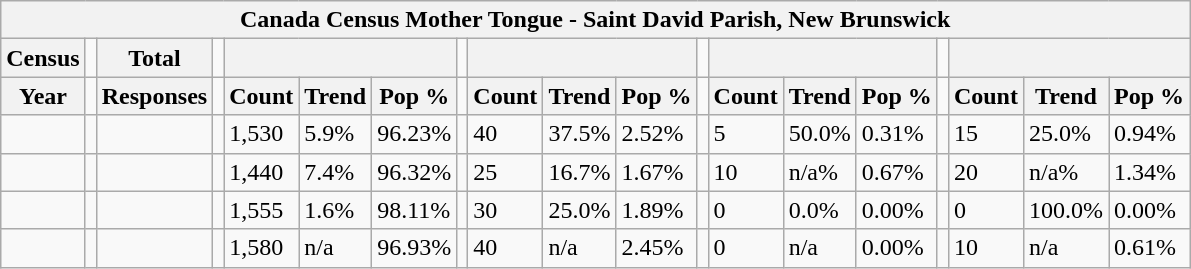<table class="wikitable">
<tr>
<th colspan="19">Canada Census Mother Tongue - Saint David Parish, New Brunswick</th>
</tr>
<tr>
<th>Census</th>
<td></td>
<th>Total</th>
<td colspan="1"></td>
<th colspan="3"></th>
<td colspan="1"></td>
<th colspan="3"></th>
<td colspan="1"></td>
<th colspan="3"></th>
<td colspan="1"></td>
<th colspan="3"></th>
</tr>
<tr>
<th>Year</th>
<td></td>
<th>Responses</th>
<td></td>
<th>Count</th>
<th>Trend</th>
<th>Pop %</th>
<td></td>
<th>Count</th>
<th>Trend</th>
<th>Pop %</th>
<td></td>
<th>Count</th>
<th>Trend</th>
<th>Pop %</th>
<td></td>
<th>Count</th>
<th>Trend</th>
<th>Pop %</th>
</tr>
<tr>
<td></td>
<td></td>
<td></td>
<td></td>
<td>1,530</td>
<td> 5.9%</td>
<td>96.23%</td>
<td></td>
<td>40</td>
<td> 37.5%</td>
<td>2.52%</td>
<td></td>
<td>5</td>
<td> 50.0%</td>
<td>0.31%</td>
<td></td>
<td>15</td>
<td> 25.0%</td>
<td>0.94%</td>
</tr>
<tr>
<td></td>
<td></td>
<td></td>
<td></td>
<td>1,440</td>
<td> 7.4%</td>
<td>96.32%</td>
<td></td>
<td>25</td>
<td> 16.7%</td>
<td>1.67%</td>
<td></td>
<td>10</td>
<td> n/a%</td>
<td>0.67%</td>
<td></td>
<td>20</td>
<td> n/a%</td>
<td>1.34%</td>
</tr>
<tr>
<td></td>
<td></td>
<td></td>
<td></td>
<td>1,555</td>
<td> 1.6%</td>
<td>98.11%</td>
<td></td>
<td>30</td>
<td> 25.0%</td>
<td>1.89%</td>
<td></td>
<td>0</td>
<td> 0.0%</td>
<td>0.00%</td>
<td></td>
<td>0</td>
<td> 100.0%</td>
<td>0.00%</td>
</tr>
<tr>
<td></td>
<td></td>
<td></td>
<td></td>
<td>1,580</td>
<td>n/a</td>
<td>96.93%</td>
<td></td>
<td>40</td>
<td>n/a</td>
<td>2.45%</td>
<td></td>
<td>0</td>
<td>n/a</td>
<td>0.00%</td>
<td></td>
<td>10</td>
<td>n/a</td>
<td>0.61%</td>
</tr>
</table>
